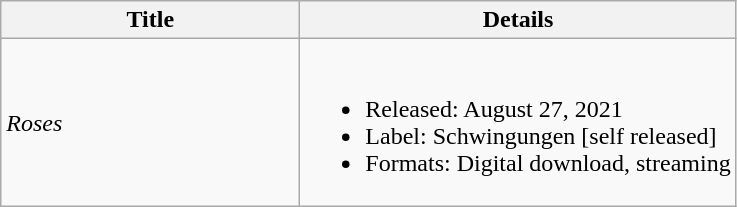<table class="wikitable" style="text-align:left" border="1">
<tr>
<th style="width:12em;">Title</th>
<th>Details</th>
</tr>
<tr>
<td><em>Roses</em></td>
<td><br><ul><li>Released: August 27, 2021</li><li>Label: Schwingungen [self released]</li><li>Formats: Digital download, streaming</li></ul></td>
</tr>
</table>
